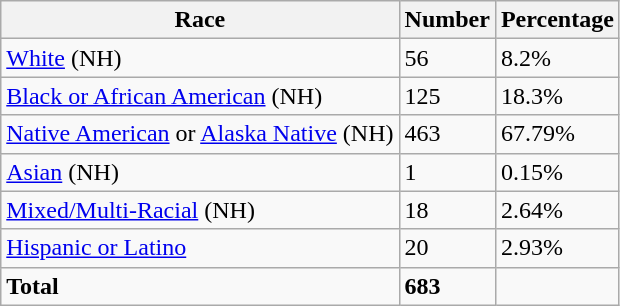<table class="wikitable">
<tr>
<th>Race</th>
<th>Number</th>
<th>Percentage</th>
</tr>
<tr>
<td><a href='#'>White</a> (NH)</td>
<td>56</td>
<td>8.2%</td>
</tr>
<tr>
<td><a href='#'>Black or African American</a> (NH)</td>
<td>125</td>
<td>18.3%</td>
</tr>
<tr>
<td><a href='#'>Native American</a> or <a href='#'>Alaska Native</a> (NH)</td>
<td>463</td>
<td>67.79%</td>
</tr>
<tr>
<td><a href='#'>Asian</a> (NH)</td>
<td>1</td>
<td>0.15%</td>
</tr>
<tr>
<td><a href='#'>Mixed/Multi-Racial</a> (NH)</td>
<td>18</td>
<td>2.64%</td>
</tr>
<tr>
<td><a href='#'>Hispanic or Latino</a></td>
<td>20</td>
<td>2.93%</td>
</tr>
<tr>
<td><strong>Total</strong></td>
<td><strong>683</strong></td>
<td></td>
</tr>
</table>
